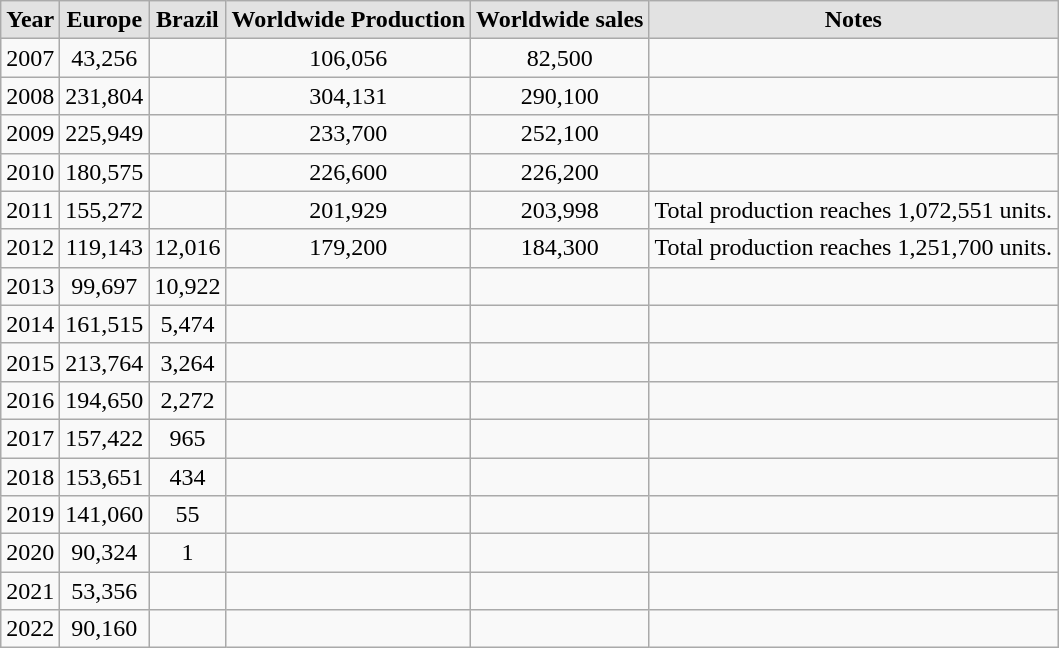<table class="wikitable" style=";">
<tr align="center">
<td style="background:#e2e2e2;"><strong>Year</strong></td>
<td style="background:#e2e2e2;"><strong>Europe</strong></td>
<td style="background:#e2e2e2;"><strong>Brazil</strong></td>
<td style="background:#e2e2e2;"><strong>Worldwide Production</strong></td>
<td style="background:#e2e2e2;"><strong>Worldwide sales</strong></td>
<td style="background:#e2e2e2;"><strong>Notes</strong></td>
</tr>
<tr>
<td>2007</td>
<td align="center">43,256</td>
<td></td>
<td align="center">106,056</td>
<td align="center">82,500</td>
<td></td>
</tr>
<tr>
<td>2008</td>
<td align="center">231,804</td>
<td></td>
<td align="center">304,131</td>
<td align="center">290,100</td>
<td></td>
</tr>
<tr>
<td>2009</td>
<td align="center">225,949</td>
<td></td>
<td align="center">233,700</td>
<td align="center">252,100</td>
<td></td>
</tr>
<tr>
<td>2010</td>
<td align="center">180,575</td>
<td></td>
<td align="center">226,600</td>
<td align="center">226,200</td>
<td></td>
</tr>
<tr>
<td>2011</td>
<td align="center">155,272</td>
<td></td>
<td align="center">201,929</td>
<td align="center">203,998</td>
<td>Total production reaches 1,072,551 units.</td>
</tr>
<tr>
<td>2012</td>
<td align="center">119,143</td>
<td align="center">12,016</td>
<td align="center">179,200</td>
<td align="center">184,300</td>
<td>Total production reaches 1,251,700 units.</td>
</tr>
<tr>
<td>2013</td>
<td align="center">99,697</td>
<td align="center">10,922</td>
<td></td>
<td></td>
<td></td>
</tr>
<tr>
<td>2014</td>
<td align="center">161,515</td>
<td align="center">5,474</td>
<td></td>
<td></td>
<td></td>
</tr>
<tr>
<td>2015</td>
<td align="center">213,764</td>
<td align="center">3,264</td>
<td></td>
<td></td>
<td></td>
</tr>
<tr>
<td>2016</td>
<td align="center">194,650</td>
<td align="center">2,272</td>
<td></td>
<td></td>
<td></td>
</tr>
<tr>
<td>2017</td>
<td align="center">157,422</td>
<td align="center">965</td>
<td></td>
<td></td>
<td></td>
</tr>
<tr>
<td>2018</td>
<td align="center">153,651</td>
<td align="center">434</td>
<td></td>
<td></td>
<td></td>
</tr>
<tr>
<td>2019</td>
<td align="center">141,060</td>
<td align="center">55</td>
<td></td>
<td></td>
<td></td>
</tr>
<tr>
<td>2020</td>
<td align="center">90,324</td>
<td align="center">1</td>
<td></td>
<td></td>
<td></td>
</tr>
<tr>
<td>2021</td>
<td align="center">53,356</td>
<td></td>
<td></td>
<td></td>
<td></td>
</tr>
<tr>
<td>2022</td>
<td align="center">90,160</td>
<td></td>
<td></td>
<td></td>
<td></td>
</tr>
</table>
